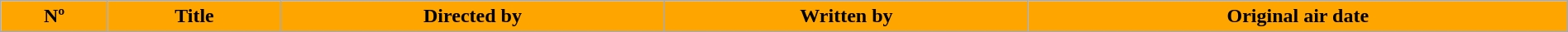<table class="wikitable plainrowheaders" style="width:100%; background:#fff;">
<tr>
<th style="background:#FFA500;" width:20px">Nº</th>
<th style="background:#FFA500;">Title</th>
<th style="background:#FFA500;">Directed by</th>
<th style="background:#FFA500;">Written by</th>
<th style="background:#FFA500;" width:130px">Original air date<br>












</th>
</tr>
</table>
